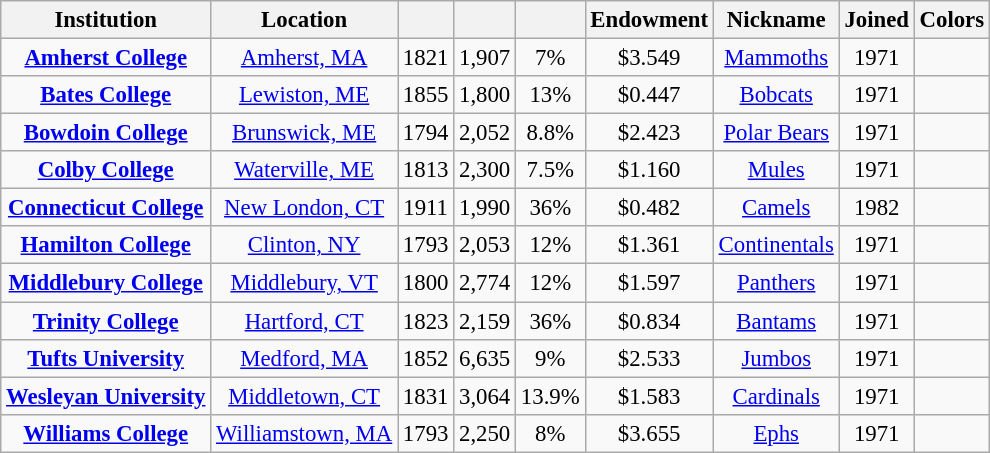<table class="wikitable sortable" style="text-align:center; font-size:95%">
<tr>
<th>Institution</th>
<th>Location</th>
<th></th>
<th></th>
<th></th>
<th>Endowment</th>
<th>Nickname</th>
<th>Joined</th>
<th class="unsortable">Colors</th>
</tr>
<tr>
<td><strong><a href='#'>Amherst College</a></strong></td>
<td><a href='#'>Amherst, MA</a></td>
<td>1821</td>
<td>1,907</td>
<td>7%</td>
<td>$3.549</td>
<td><a href='#'>Mammoths</a></td>
<td>1971</td>
<td></td>
</tr>
<tr>
<td><strong><a href='#'>Bates College</a></strong></td>
<td><a href='#'>Lewiston, ME</a></td>
<td>1855</td>
<td>1,800</td>
<td>13%</td>
<td>$0.447</td>
<td><a href='#'>Bobcats</a></td>
<td>1971</td>
<td></td>
</tr>
<tr>
<td><strong><a href='#'>Bowdoin College</a></strong></td>
<td><a href='#'>Brunswick, ME</a></td>
<td>1794</td>
<td>2,052</td>
<td>8.8%</td>
<td>$2.423</td>
<td><a href='#'>Polar Bears</a></td>
<td>1971</td>
<td></td>
</tr>
<tr>
<td><strong><a href='#'>Colby College</a></strong></td>
<td><a href='#'>Waterville, ME</a></td>
<td>1813</td>
<td>2,300</td>
<td>7.5%</td>
<td>$1.160</td>
<td><a href='#'>Mules</a></td>
<td>1971</td>
<td></td>
</tr>
<tr>
<td><strong><a href='#'>Connecticut College</a></strong></td>
<td><a href='#'>New London, CT</a></td>
<td>1911</td>
<td>1,990</td>
<td>36%</td>
<td>$0.482</td>
<td><a href='#'>Camels</a></td>
<td>1982</td>
<td></td>
</tr>
<tr>
<td><strong><a href='#'>Hamilton College</a></strong></td>
<td><a href='#'>Clinton, NY</a></td>
<td>1793</td>
<td>2,053</td>
<td>12%</td>
<td>$1.361</td>
<td><a href='#'>Continentals</a></td>
<td>1971</td>
<td></td>
</tr>
<tr>
<td><strong><a href='#'>Middlebury College</a></strong></td>
<td><a href='#'>Middlebury, VT</a></td>
<td>1800</td>
<td>2,774</td>
<td>12%</td>
<td>$1.597</td>
<td><a href='#'>Panthers</a></td>
<td>1971</td>
<td></td>
</tr>
<tr>
<td><strong><a href='#'>Trinity College</a></strong></td>
<td><a href='#'>Hartford, CT</a></td>
<td>1823</td>
<td>2,159</td>
<td>36%</td>
<td>$0.834</td>
<td><a href='#'>Bantams</a></td>
<td>1971</td>
<td></td>
</tr>
<tr>
<td><strong><a href='#'>Tufts University</a></strong></td>
<td><a href='#'>Medford, MA</a></td>
<td>1852</td>
<td>6,635</td>
<td>9%</td>
<td>$2.533</td>
<td><a href='#'>Jumbos</a></td>
<td>1971</td>
<td></td>
</tr>
<tr>
<td><strong><a href='#'>Wesleyan University</a></strong></td>
<td><a href='#'>Middletown, CT</a></td>
<td>1831</td>
<td>3,064</td>
<td>13.9%</td>
<td>$1.583</td>
<td><a href='#'>Cardinals</a></td>
<td>1971</td>
<td></td>
</tr>
<tr>
<td><strong><a href='#'>Williams College</a></strong></td>
<td><a href='#'>Williamstown, MA</a></td>
<td>1793</td>
<td>2,250</td>
<td>8%</td>
<td>$3.655</td>
<td><a href='#'>Ephs</a></td>
<td>1971</td>
<td></td>
</tr>
</table>
